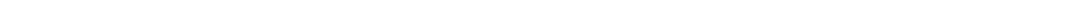<table style="width:88%; text-align:center;">
<tr style="color:white;">
<td style="background:"><strong>7</strong></td>
<td style="background:"><strong>8</strong></td>
<td style="background:"><strong>17</strong></td>
</tr>
</table>
